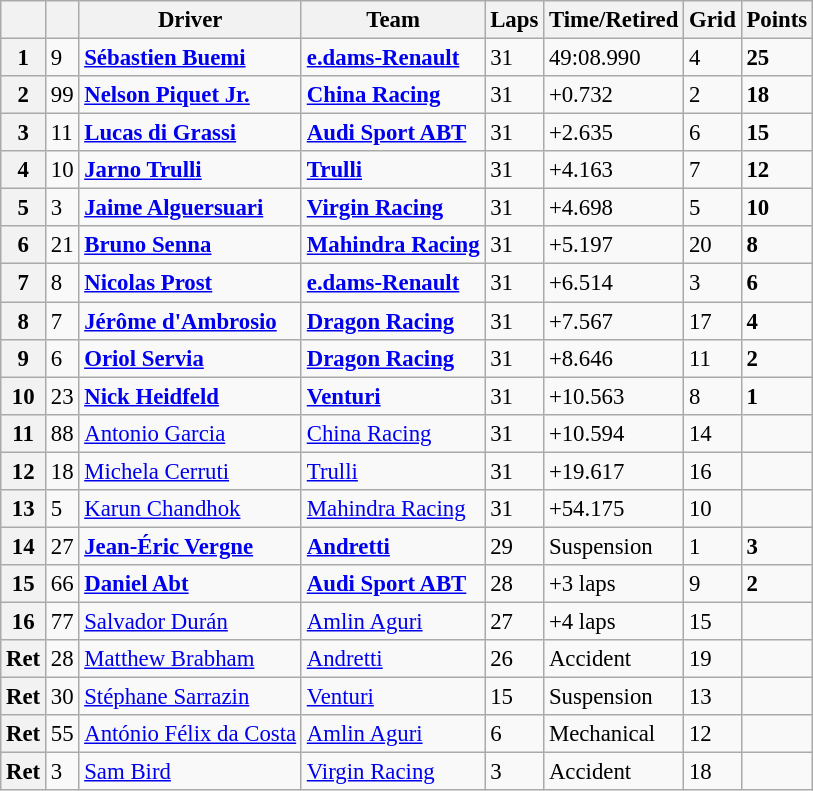<table class="wikitable" style="font-size: 95%">
<tr>
<th></th>
<th></th>
<th>Driver</th>
<th>Team</th>
<th>Laps</th>
<th>Time/Retired</th>
<th>Grid</th>
<th>Points</th>
</tr>
<tr>
<th>1</th>
<td>9</td>
<td> <strong><a href='#'>Sébastien Buemi</a></strong></td>
<td><strong><a href='#'>e.dams-Renault</a></strong></td>
<td>31</td>
<td>49:08.990</td>
<td>4</td>
<td><strong>25</strong></td>
</tr>
<tr>
<th>2</th>
<td>99</td>
<td> <strong><a href='#'>Nelson Piquet Jr.</a></strong></td>
<td><strong><a href='#'>China Racing</a></strong></td>
<td>31</td>
<td>+0.732</td>
<td>2</td>
<td><strong>18</strong></td>
</tr>
<tr>
<th>3</th>
<td>11</td>
<td> <strong><a href='#'>Lucas di Grassi</a></strong></td>
<td><strong><a href='#'>Audi Sport ABT</a></strong></td>
<td>31</td>
<td>+2.635</td>
<td>6</td>
<td><strong>15</strong></td>
</tr>
<tr>
<th>4</th>
<td>10</td>
<td> <strong><a href='#'>Jarno Trulli</a></strong></td>
<td><strong><a href='#'>Trulli</a></strong></td>
<td>31</td>
<td>+4.163</td>
<td>7</td>
<td><strong>12</strong></td>
</tr>
<tr>
<th>5</th>
<td>3</td>
<td> <strong><a href='#'>Jaime Alguersuari</a></strong></td>
<td><strong><a href='#'>Virgin Racing</a></strong></td>
<td>31</td>
<td>+4.698</td>
<td>5</td>
<td><strong>10</strong></td>
</tr>
<tr>
<th>6</th>
<td>21</td>
<td> <strong><a href='#'>Bruno Senna</a></strong></td>
<td><strong><a href='#'>Mahindra Racing</a></strong></td>
<td>31</td>
<td>+5.197</td>
<td>20</td>
<td><strong>8</strong></td>
</tr>
<tr>
<th>7</th>
<td>8</td>
<td> <strong><a href='#'>Nicolas Prost</a></strong></td>
<td><strong><a href='#'>e.dams-Renault</a></strong></td>
<td>31</td>
<td>+6.514</td>
<td>3</td>
<td><strong>6</strong></td>
</tr>
<tr>
<th>8</th>
<td>7</td>
<td> <strong><a href='#'>Jérôme d'Ambrosio</a></strong></td>
<td><strong><a href='#'>Dragon Racing</a></strong></td>
<td>31</td>
<td>+7.567</td>
<td>17</td>
<td><strong>4</strong></td>
</tr>
<tr>
<th>9</th>
<td>6</td>
<td> <strong><a href='#'>Oriol Servia</a></strong></td>
<td><strong><a href='#'>Dragon Racing</a></strong></td>
<td>31</td>
<td>+8.646</td>
<td>11</td>
<td><strong>2</strong></td>
</tr>
<tr>
<th>10</th>
<td>23</td>
<td> <strong><a href='#'>Nick Heidfeld</a></strong></td>
<td><strong><a href='#'>Venturi</a></strong></td>
<td>31</td>
<td>+10.563</td>
<td>8</td>
<td><strong>1</strong></td>
</tr>
<tr>
<th>11</th>
<td>88</td>
<td> <a href='#'>Antonio Garcia</a></td>
<td><a href='#'>China Racing</a></td>
<td>31</td>
<td>+10.594</td>
<td>14</td>
<td></td>
</tr>
<tr>
<th>12</th>
<td>18</td>
<td> <a href='#'>Michela Cerruti</a></td>
<td><a href='#'>Trulli</a></td>
<td>31</td>
<td>+19.617</td>
<td>16</td>
<td></td>
</tr>
<tr>
<th>13</th>
<td>5</td>
<td> <a href='#'>Karun Chandhok</a></td>
<td><a href='#'>Mahindra Racing</a></td>
<td>31</td>
<td>+54.175</td>
<td>10</td>
<td></td>
</tr>
<tr>
<th>14</th>
<td>27</td>
<td> <strong><a href='#'>Jean-Éric Vergne</a></strong></td>
<td><strong><a href='#'>Andretti</a></strong></td>
<td>29</td>
<td>Suspension</td>
<td>1</td>
<td><strong>3</strong></td>
</tr>
<tr>
<th>15</th>
<td>66</td>
<td> <strong><a href='#'>Daniel Abt</a></strong></td>
<td><strong><a href='#'>Audi Sport ABT</a></strong></td>
<td>28</td>
<td>+3 laps</td>
<td>9</td>
<td><strong>2</strong></td>
</tr>
<tr>
<th>16</th>
<td>77</td>
<td> <a href='#'>Salvador Durán</a></td>
<td><a href='#'>Amlin Aguri</a></td>
<td>27</td>
<td>+4 laps</td>
<td>15</td>
<td></td>
</tr>
<tr>
<th>Ret</th>
<td>28</td>
<td> <a href='#'>Matthew Brabham</a></td>
<td><a href='#'>Andretti</a></td>
<td>26</td>
<td>Accident</td>
<td>19</td>
<td></td>
</tr>
<tr>
<th>Ret</th>
<td>30</td>
<td> <a href='#'>Stéphane Sarrazin</a></td>
<td><a href='#'>Venturi</a></td>
<td>15</td>
<td>Suspension</td>
<td>13</td>
<td></td>
</tr>
<tr>
<th>Ret</th>
<td>55</td>
<td> <a href='#'>António Félix da Costa</a></td>
<td><a href='#'>Amlin Aguri</a></td>
<td>6</td>
<td>Mechanical</td>
<td>12</td>
<td></td>
</tr>
<tr>
<th>Ret</th>
<td>3</td>
<td> <a href='#'>Sam Bird</a></td>
<td><a href='#'>Virgin Racing</a></td>
<td>3</td>
<td>Accident</td>
<td>18</td>
<td></td>
</tr>
</table>
